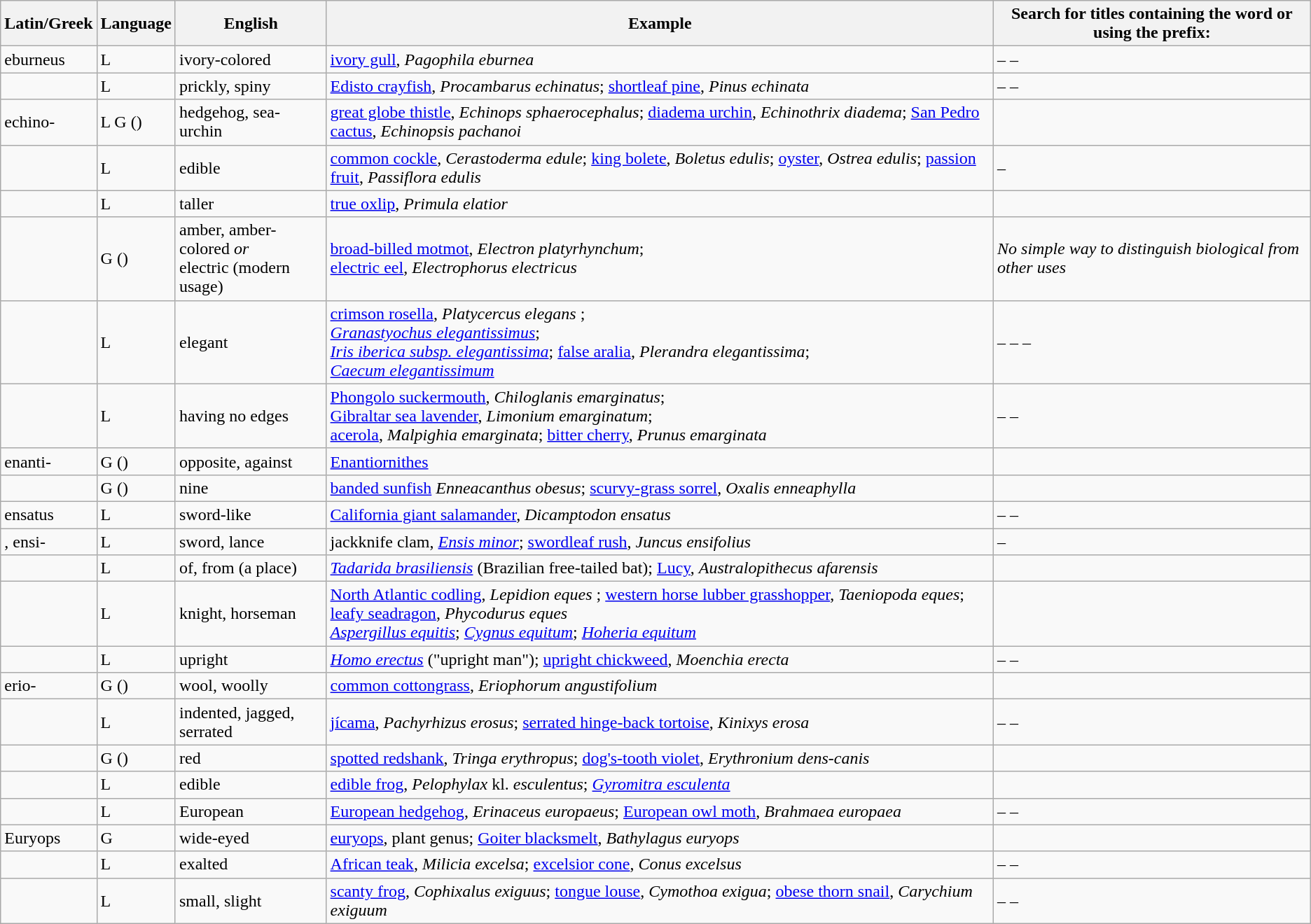<table class="wikitable">
<tr>
<th>Latin/Greek</th>
<th>Language</th>
<th>English</th>
<th>Example</th>
<th>Search for titles containing the word or using the prefix:</th>
</tr>
<tr>
<td>eburneus</td>
<td>L </td>
<td>ivory-colored</td>
<td><a href='#'>ivory gull</a>, <em>Pagophila eburnea</em></td>
<td> –  – </td>
</tr>
<tr>
<td></td>
<td>L</td>
<td>prickly, spiny</td>
<td><a href='#'>Edisto crayfish</a>, <em>Procambarus echinatus</em>; <a href='#'>shortleaf pine</a>, <em>Pinus echinata</em></td>
<td> –  – </td>
</tr>
<tr>
<td>echino-</td>
<td>L  G  ()</td>
<td>hedgehog, sea-urchin</td>
<td><a href='#'>great globe thistle</a>, <em>Echinops sphaerocephalus</em>; <a href='#'>diadema urchin</a>, <em>Echinothrix diadema</em>; <a href='#'>San Pedro cactus</a>, <em>Echinopsis pachanoi</em></td>
<td></td>
</tr>
<tr>
<td></td>
<td>L</td>
<td>edible</td>
<td><a href='#'>common cockle</a>, <em>Cerastoderma edule</em>; <a href='#'>king bolete</a>, <em>Boletus edulis</em>; <a href='#'>oyster</a>, <em>Ostrea edulis</em>; <a href='#'>passion fruit</a>, <em>Passiflora edulis</em></td>
<td> – </td>
</tr>
<tr>
<td></td>
<td>L</td>
<td>taller</td>
<td><a href='#'>true oxlip</a>, <em>Primula elatior</em></td>
<td></td>
</tr>
<tr>
<td></td>
<td>G  ()</td>
<td>amber, amber-colored <em>or</em><br>electric (modern usage)</td>
<td><a href='#'>broad-billed motmot</a>, <em>Electron platyrhynchum</em>; <br><a href='#'>electric eel</a>, <em>Electrophorus electricus</em></td>
<td><em>No simple way to distinguish biological from other uses</em></td>
</tr>
<tr>
<td></td>
<td>L</td>
<td>elegant</td>
<td><a href='#'>crimson rosella</a>, <em>Platycercus elegans </em>;<br> <em><a href='#'>Granastyochus elegantissimus</a></em>;<br> <em><a href='#'>Iris iberica subsp. elegantissima</a></em>; <a href='#'>false aralia</a>, <em>Plerandra elegantissima</em>;<br> <em><a href='#'>Caecum elegantissimum</a></em></td>
<td> –  –  – </td>
</tr>
<tr>
<td></td>
<td>L</td>
<td>having no edges</td>
<td><a href='#'>Phongolo suckermouth</a>, <em>Chiloglanis emarginatus</em>;<br> <a href='#'>Gibraltar sea lavender</a>, <em>Limonium emarginatum</em>;<br> <a href='#'>acerola</a>, <em>Malpighia emarginata</em>; <a href='#'>bitter cherry</a>, <em>Prunus emarginata</em></td>
<td> –  – </td>
</tr>
<tr>
<td>enanti-</td>
<td>G  ()</td>
<td>opposite, against</td>
<td><a href='#'>Enantiornithes</a></td>
<td></td>
</tr>
<tr>
<td></td>
<td>G  ()</td>
<td>nine</td>
<td><a href='#'>banded sunfish</a> <em>Enneacanthus obesus</em>; <a href='#'>scurvy-grass sorrel</a>, <em>Oxalis enneaphylla</em></td>
<td></td>
</tr>
<tr>
<td>ensatus</td>
<td>L</td>
<td>sword-like</td>
<td><a href='#'>California giant salamander</a>, <em>Dicamptodon ensatus</em></td>
<td> –  – </td>
</tr>
<tr>
<td>, ensi-</td>
<td>L</td>
<td>sword, lance</td>
<td>jackknife clam, <em><a href='#'>Ensis minor</a></em>; <a href='#'>swordleaf rush</a>, <em>Juncus ensifolius</em></td>
<td> – </td>
</tr>
<tr>
<td></td>
<td>L</td>
<td>of, from (a place)</td>
<td><em><a href='#'>Tadarida brasiliensis</a></em> (Brazilian free-tailed bat); <a href='#'>Lucy</a>, <em>Australopithecus afarensis</em></td>
<td></td>
</tr>
<tr>
<td></td>
<td>L</td>
<td>knight, horseman</td>
<td><a href='#'>North Atlantic codling</a>, <em>Lepidion eques </em>; <a href='#'>western horse lubber grasshopper</a>, <em>Taeniopoda eques</em>; <a href='#'>leafy seadragon</a>, <em>Phycodurus eques</em><br><em><a href='#'>Aspergillus equitis</a></em>; <em><a href='#'>Cygnus equitum</a></em>; <em><a href='#'>Hoheria equitum</a></em></td>
<td></td>
</tr>
<tr>
<td></td>
<td>L</td>
<td>upright</td>
<td><em><a href='#'>Homo erectus</a></em> ("upright man"); <a href='#'>upright chickweed</a>, <em>Moenchia erecta</em></td>
<td> –  – </td>
</tr>
<tr>
<td>erio-</td>
<td>G  ()</td>
<td>wool, woolly</td>
<td><a href='#'>common cottongrass</a>, <em>Eriophorum angustifolium</em></td>
<td></td>
</tr>
<tr>
<td></td>
<td>L</td>
<td>indented, jagged, serrated</td>
<td><a href='#'>jícama</a>, <em>Pachyrhizus erosus</em>; <a href='#'>serrated hinge-back tortoise</a>, <em>Kinixys erosa</em></td>
<td> –  – </td>
</tr>
<tr>
<td></td>
<td>G  ()</td>
<td>red</td>
<td><a href='#'>spotted redshank</a>, <em>Tringa erythropus</em>; <a href='#'>dog's-tooth violet</a>, <em>Erythronium dens-canis</em></td>
<td></td>
</tr>
<tr>
<td></td>
<td>L</td>
<td>edible</td>
<td><a href='#'>edible frog</a>, <em>Pelophylax</em> kl. <em>esculentus</em>; <em><a href='#'>Gyromitra esculenta</a></em></td>
<td>  </td>
</tr>
<tr>
<td></td>
<td>L</td>
<td>European</td>
<td><a href='#'>European hedgehog</a>, <em>Erinaceus europaeus</em>; <a href='#'>European owl moth</a>, <em>Brahmaea europaea</em></td>
<td> –  – </td>
</tr>
<tr>
<td>Euryops</td>
<td>G</td>
<td>wide-eyed</td>
<td><a href='#'>euryops</a>, plant genus; <a href='#'>Goiter blacksmelt</a>, <em>Bathylagus euryops</em></td>
<td></td>
</tr>
<tr>
<td></td>
<td>L</td>
<td>exalted</td>
<td><a href='#'>African teak</a>, <em>Milicia excelsa</em>; <a href='#'>excelsior cone</a>, <em>Conus excelsus</em></td>
<td> –  – </td>
</tr>
<tr>
<td></td>
<td>L</td>
<td>small, slight</td>
<td><a href='#'>scanty frog</a>, <em>Cophixalus exiguus</em>; <a href='#'>tongue louse</a>, <em>Cymothoa exigua</em>; <a href='#'>obese thorn snail</a>, <em>Carychium exiguum</em></td>
<td> –  – </td>
</tr>
</table>
